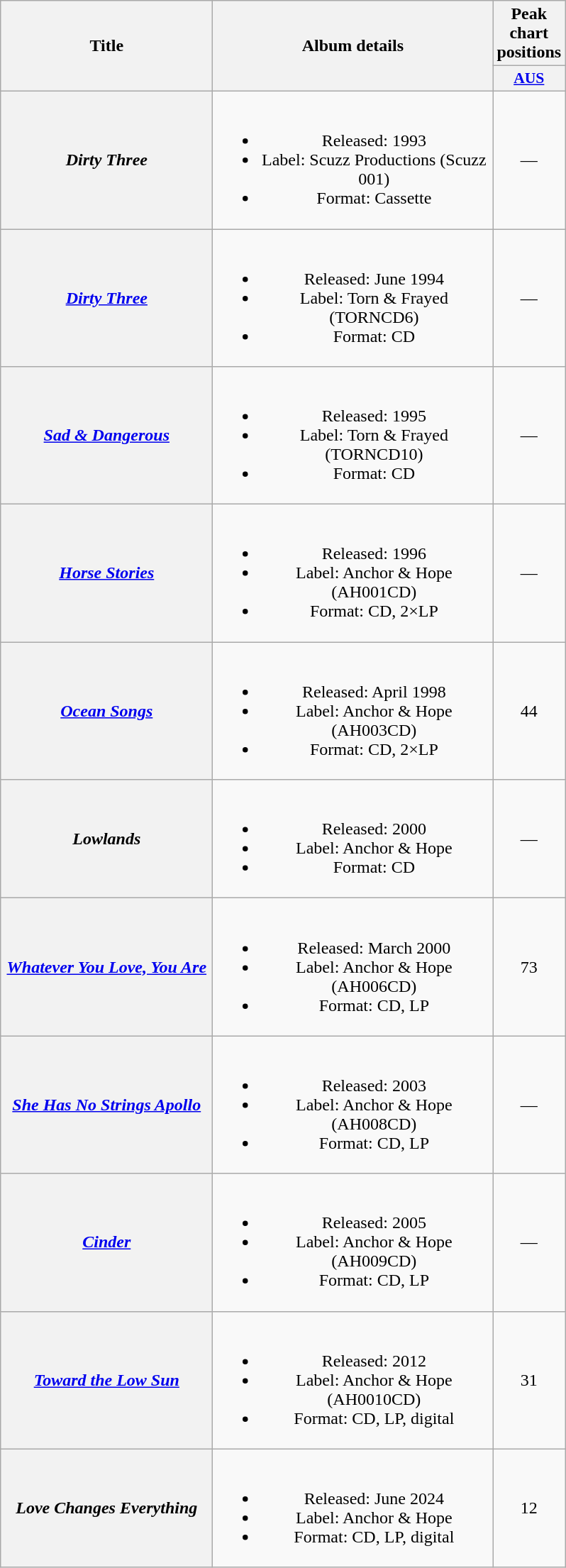<table class="wikitable plainrowheaders" style="text-align:center;">
<tr>
<th scope="col" rowspan="2" style="width:12em;">Title</th>
<th scope="col" rowspan="2" style="width:16em;">Album details</th>
<th scope="col">Peak chart positions</th>
</tr>
<tr>
<th scope="col" style="width:3em;font-size:90%;"><a href='#'>AUS</a><br></th>
</tr>
<tr>
<th scope="row"><em>Dirty Three</em></th>
<td><br><ul><li>Released: 1993</li><li>Label: Scuzz Productions (Scuzz 001)</li><li>Format: Cassette</li></ul></td>
<td>—</td>
</tr>
<tr>
<th scope="row"><em><a href='#'>Dirty Three</a></em></th>
<td><br><ul><li>Released: June 1994</li><li>Label: Torn & Frayed (TORNCD6)</li><li>Format: CD</li></ul></td>
<td>—</td>
</tr>
<tr>
<th scope="row"><em><a href='#'>Sad & Dangerous</a></em></th>
<td><br><ul><li>Released: 1995</li><li>Label: Torn & Frayed (TORNCD10)</li><li>Format: CD</li></ul></td>
<td>—</td>
</tr>
<tr>
<th scope="row"><em><a href='#'>Horse Stories</a></em></th>
<td><br><ul><li>Released: 1996</li><li>Label: Anchor & Hope (AH001CD)</li><li>Format: CD, 2×LP</li></ul></td>
<td>—</td>
</tr>
<tr>
<th scope="row"><em><a href='#'>Ocean Songs</a></em></th>
<td><br><ul><li>Released: April 1998</li><li>Label: Anchor & Hope (AH003CD)</li><li>Format: CD, 2×LP</li></ul></td>
<td>44</td>
</tr>
<tr>
<th scope="row"><em>Lowlands</em></th>
<td><br><ul><li>Released: 2000</li><li>Label: Anchor & Hope</li><li>Format: CD</li></ul></td>
<td>—</td>
</tr>
<tr>
<th scope="row"><em><a href='#'>Whatever You Love, You Are</a></em></th>
<td><br><ul><li>Released: March 2000</li><li>Label: Anchor & Hope (AH006CD)</li><li>Format: CD, LP</li></ul></td>
<td>73</td>
</tr>
<tr>
<th scope="row"><em><a href='#'>She Has No Strings Apollo</a></em></th>
<td><br><ul><li>Released: 2003</li><li>Label: Anchor & Hope (AH008CD)</li><li>Format: CD, LP</li></ul></td>
<td>—</td>
</tr>
<tr>
<th scope="row"><em><a href='#'>Cinder</a></em></th>
<td><br><ul><li>Released: 2005</li><li>Label: Anchor & Hope (AH009CD)</li><li>Format: CD, LP</li></ul></td>
<td>—</td>
</tr>
<tr>
<th scope="row"><em><a href='#'>Toward the Low Sun</a></em></th>
<td><br><ul><li>Released: 2012</li><li>Label: Anchor & Hope (AH0010CD)</li><li>Format: CD, LP, digital</li></ul></td>
<td>31</td>
</tr>
<tr>
<th scope="row"><em>Love Changes Everything</em></th>
<td><br><ul><li>Released: June 2024</li><li>Label: Anchor & Hope</li><li>Format: CD, LP, digital</li></ul></td>
<td>12<br></td>
</tr>
</table>
